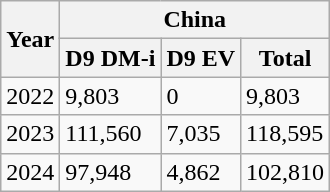<table class="wikitable">
<tr>
<th rowspan="2">Year</th>
<th colspan="3">China</th>
</tr>
<tr>
<th>D9 DM-i</th>
<th>D9 EV</th>
<th>Total</th>
</tr>
<tr>
<td>2022</td>
<td>9,803</td>
<td>0</td>
<td>9,803</td>
</tr>
<tr>
<td>2023</td>
<td>111,560</td>
<td>7,035</td>
<td>118,595</td>
</tr>
<tr>
<td>2024</td>
<td>97,948</td>
<td>4,862</td>
<td>102,810</td>
</tr>
</table>
